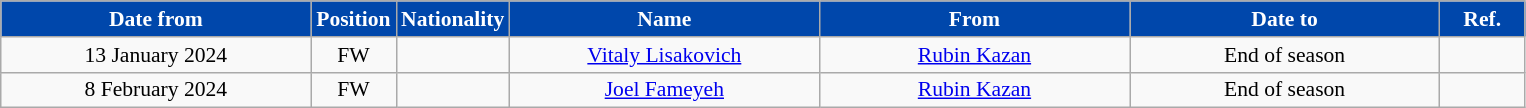<table class="wikitable" style="text-align:center; font-size:90%; ">
<tr>
<th style="background:#0047AB; color:#FFFFFF; width:200px;">Date from</th>
<th style="background:#0047AB; color:#FFFFFF; width:50px;">Position</th>
<th style="background:#0047AB; color:#FFFFFF; width:50px;">Nationality</th>
<th style="background:#0047AB; color:#FFFFFF; width:200px;">Name</th>
<th style="background:#0047AB; color:#FFFFFF; width:200px;">From</th>
<th style="background:#0047AB; color:#FFFFFF; width:200px;">Date to</th>
<th style="background:#0047AB; color:#FFFFFF; width:50px;">Ref.</th>
</tr>
<tr>
<td>13 January 2024</td>
<td>FW</td>
<td></td>
<td><a href='#'>Vitaly Lisakovich</a></td>
<td><a href='#'>Rubin Kazan</a></td>
<td>End of season</td>
<td></td>
</tr>
<tr>
<td>8 February 2024</td>
<td>FW</td>
<td></td>
<td><a href='#'>Joel Fameyeh</a></td>
<td><a href='#'>Rubin Kazan</a></td>
<td>End of season</td>
<td></td>
</tr>
</table>
